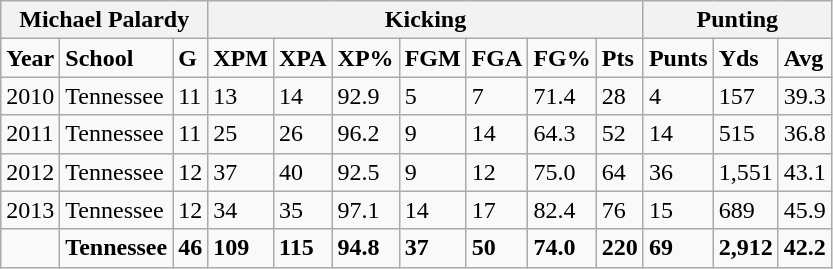<table class="wikitable">
<tr>
<th colspan="3"><strong>Michael Palardy</strong></th>
<th colspan="7">Kicking</th>
<th colspan="3">Punting</th>
</tr>
<tr>
<td><strong>Year</strong></td>
<td><strong>School</strong></td>
<td><strong>G</strong></td>
<td><strong>XPM</strong></td>
<td><strong>XPA</strong></td>
<td><strong>XP%</strong></td>
<td><strong>FGM</strong></td>
<td><strong>FGA</strong></td>
<td><strong>FG%</strong></td>
<td><strong>Pts</strong></td>
<td><strong>Punts</strong></td>
<td><strong>Yds</strong></td>
<td><strong>Avg</strong></td>
</tr>
<tr>
<td>2010</td>
<td>Tennessee</td>
<td>11</td>
<td>13</td>
<td>14</td>
<td>92.9</td>
<td>5</td>
<td>7</td>
<td>71.4</td>
<td>28</td>
<td>4</td>
<td>157</td>
<td>39.3</td>
</tr>
<tr>
<td>2011</td>
<td>Tennessee</td>
<td>11</td>
<td>25</td>
<td>26</td>
<td>96.2</td>
<td>9</td>
<td>14</td>
<td>64.3</td>
<td>52</td>
<td>14</td>
<td>515</td>
<td>36.8</td>
</tr>
<tr>
<td>2012</td>
<td>Tennessee</td>
<td>12</td>
<td>37</td>
<td>40</td>
<td>92.5</td>
<td>9</td>
<td>12</td>
<td>75.0</td>
<td>64</td>
<td>36</td>
<td>1,551</td>
<td>43.1</td>
</tr>
<tr>
<td>2013</td>
<td>Tennessee</td>
<td>12</td>
<td>34</td>
<td>35</td>
<td>97.1</td>
<td>14</td>
<td>17</td>
<td>82.4</td>
<td>76</td>
<td>15</td>
<td>689</td>
<td>45.9</td>
</tr>
<tr>
<td><strong></strong></td>
<td><strong>Tennessee</strong></td>
<td><strong>46</strong></td>
<td><strong>109</strong></td>
<td><strong>115</strong></td>
<td><strong>94.8</strong></td>
<td><strong>37</strong></td>
<td><strong>50</strong></td>
<td><strong>74.0</strong></td>
<td><strong>220</strong></td>
<td><strong>69</strong></td>
<td><strong>2,912</strong></td>
<td><strong>42.2</strong></td>
</tr>
</table>
